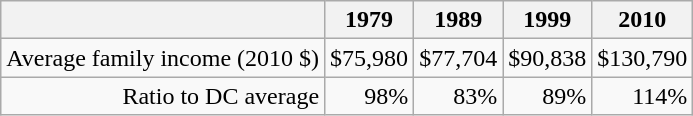<table class="wikitable">
<tr>
<th></th>
<th>1979</th>
<th>1989</th>
<th>1999</th>
<th>2010</th>
</tr>
<tr align="right">
<td>Average family income (2010 $)</td>
<td>$75,980</td>
<td>$77,704</td>
<td>$90,838</td>
<td>$130,790</td>
</tr>
<tr align="right">
<td>Ratio to DC average</td>
<td>98%</td>
<td>83%</td>
<td>89%</td>
<td>114%</td>
</tr>
</table>
